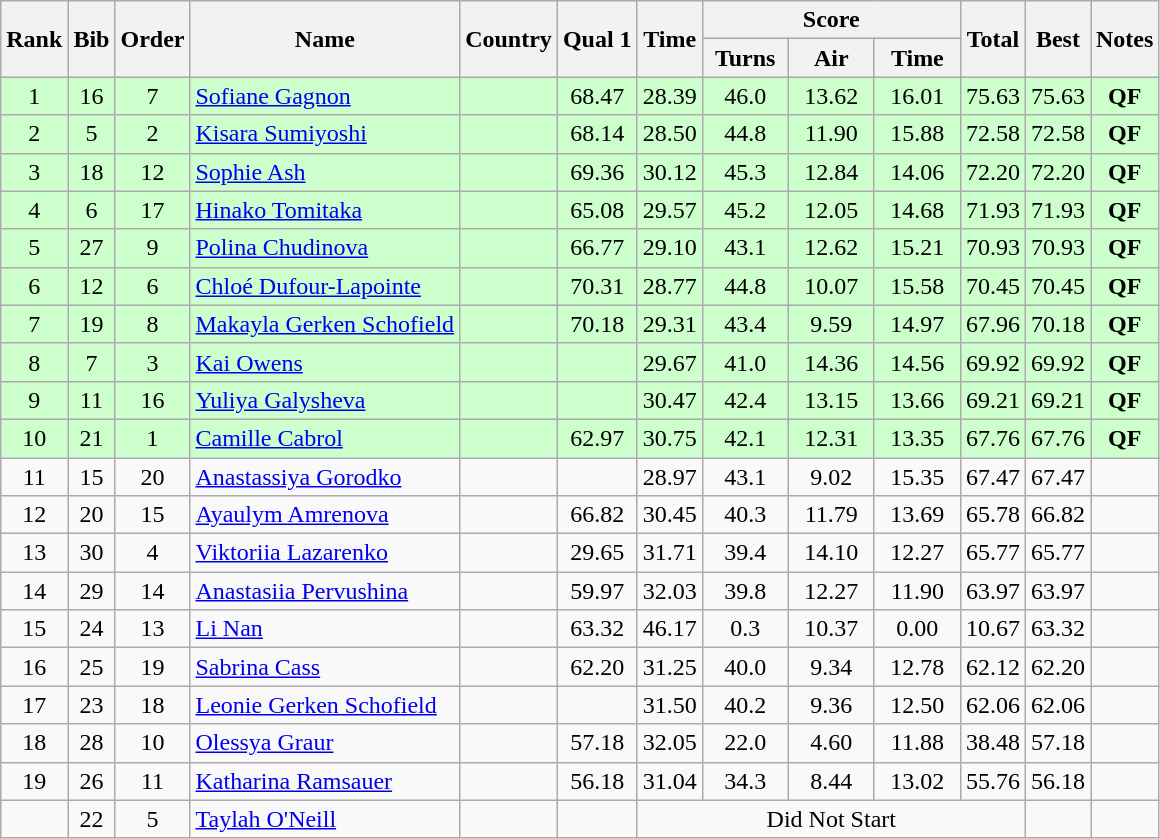<table class="wikitable sortable" style="text-align:center">
<tr>
<th rowspan=2>Rank</th>
<th rowspan=2>Bib</th>
<th rowspan=2>Order</th>
<th rowspan=2>Name</th>
<th rowspan=2>Country</th>
<th rowspan=2>Qual 1</th>
<th rowspan=2>Time</th>
<th colspan=3>Score</th>
<th rowspan=2>Total</th>
<th rowspan=2>Best</th>
<th rowspan=2>Notes</th>
</tr>
<tr>
<th width=50>Turns</th>
<th width=50>Air</th>
<th width=50>Time</th>
</tr>
<tr bgcolor=#ccffcc>
<td>1</td>
<td>16</td>
<td>7</td>
<td align=left><a href='#'>Sofiane Gagnon</a></td>
<td align=left></td>
<td>68.47</td>
<td>28.39</td>
<td>46.0</td>
<td>13.62</td>
<td>16.01</td>
<td>75.63</td>
<td>75.63</td>
<td><strong>QF</strong></td>
</tr>
<tr bgcolor=#ccffcc>
<td>2</td>
<td>5</td>
<td>2</td>
<td align=left><a href='#'>Kisara Sumiyoshi</a></td>
<td align=left></td>
<td>68.14</td>
<td>28.50</td>
<td>44.8</td>
<td>11.90</td>
<td>15.88</td>
<td>72.58</td>
<td>72.58</td>
<td><strong>QF</strong></td>
</tr>
<tr bgcolor=#ccffcc>
<td>3</td>
<td>18</td>
<td>12</td>
<td align=left><a href='#'>Sophie Ash</a></td>
<td align=left></td>
<td>69.36</td>
<td>30.12</td>
<td>45.3</td>
<td>12.84</td>
<td>14.06</td>
<td>72.20</td>
<td>72.20</td>
<td><strong>QF</strong></td>
</tr>
<tr bgcolor=#ccffcc>
<td>4</td>
<td>6</td>
<td>17</td>
<td align=left><a href='#'>Hinako Tomitaka</a></td>
<td align=left></td>
<td>65.08</td>
<td>29.57</td>
<td>45.2</td>
<td>12.05</td>
<td>14.68</td>
<td>71.93</td>
<td>71.93</td>
<td><strong>QF</strong></td>
</tr>
<tr bgcolor=#ccffcc>
<td>5</td>
<td>27</td>
<td>9</td>
<td align=left><a href='#'>Polina Chudinova</a></td>
<td align=left></td>
<td>66.77</td>
<td>29.10</td>
<td>43.1</td>
<td>12.62</td>
<td>15.21</td>
<td>70.93</td>
<td>70.93</td>
<td><strong>QF</strong></td>
</tr>
<tr bgcolor=#ccffcc>
<td>6</td>
<td>12</td>
<td>6</td>
<td align=left><a href='#'>Chloé Dufour-Lapointe</a></td>
<td align=left></td>
<td>70.31</td>
<td>28.77</td>
<td>44.8</td>
<td>10.07</td>
<td>15.58</td>
<td>70.45</td>
<td>70.45</td>
<td><strong>QF</strong></td>
</tr>
<tr bgcolor=#ccffcc>
<td>7</td>
<td>19</td>
<td>8</td>
<td align=left><a href='#'>Makayla Gerken Schofield</a></td>
<td align=left></td>
<td>70.18</td>
<td>29.31</td>
<td>43.4</td>
<td>9.59</td>
<td>14.97</td>
<td>67.96</td>
<td>70.18</td>
<td><strong>QF</strong></td>
</tr>
<tr bgcolor=#ccffcc>
<td>8</td>
<td>7</td>
<td>3</td>
<td align=left><a href='#'>Kai Owens</a></td>
<td align=left></td>
<td></td>
<td>29.67</td>
<td>41.0</td>
<td>14.36</td>
<td>14.56</td>
<td>69.92</td>
<td>69.92</td>
<td><strong>QF</strong></td>
</tr>
<tr bgcolor=#ccffcc>
<td>9</td>
<td>11</td>
<td>16</td>
<td align=left><a href='#'>Yuliya Galysheva</a></td>
<td align=left></td>
<td></td>
<td>30.47</td>
<td>42.4</td>
<td>13.15</td>
<td>13.66</td>
<td>69.21</td>
<td>69.21</td>
<td><strong>QF</strong></td>
</tr>
<tr bgcolor=#ccffcc>
<td>10</td>
<td>21</td>
<td>1</td>
<td align=left><a href='#'>Camille Cabrol</a></td>
<td align=left></td>
<td>62.97</td>
<td>30.75</td>
<td>42.1</td>
<td>12.31</td>
<td>13.35</td>
<td>67.76</td>
<td>67.76</td>
<td><strong>QF</strong></td>
</tr>
<tr>
<td>11</td>
<td>15</td>
<td>20</td>
<td align=left><a href='#'>Anastassiya Gorodko</a></td>
<td align=left></td>
<td></td>
<td>28.97</td>
<td>43.1</td>
<td>9.02</td>
<td>15.35</td>
<td>67.47</td>
<td>67.47</td>
<td></td>
</tr>
<tr>
<td>12</td>
<td>20</td>
<td>15</td>
<td align=left><a href='#'>Ayaulym Amrenova</a></td>
<td align=left></td>
<td>66.82</td>
<td>30.45</td>
<td>40.3</td>
<td>11.79</td>
<td>13.69</td>
<td>65.78</td>
<td>66.82</td>
<td></td>
</tr>
<tr>
<td>13</td>
<td>30</td>
<td>4</td>
<td align=left><a href='#'>Viktoriia Lazarenko</a></td>
<td align=left></td>
<td>29.65</td>
<td>31.71</td>
<td>39.4</td>
<td>14.10</td>
<td>12.27</td>
<td>65.77</td>
<td>65.77</td>
<td></td>
</tr>
<tr>
<td>14</td>
<td>29</td>
<td>14</td>
<td align=left><a href='#'>Anastasiia Pervushina</a></td>
<td align=left></td>
<td>59.97</td>
<td>32.03</td>
<td>39.8</td>
<td>12.27</td>
<td>11.90</td>
<td>63.97</td>
<td>63.97</td>
<td></td>
</tr>
<tr>
<td>15</td>
<td>24</td>
<td>13</td>
<td align=left><a href='#'>Li Nan</a></td>
<td align=left></td>
<td>63.32</td>
<td>46.17</td>
<td>0.3</td>
<td>10.37</td>
<td>0.00</td>
<td>10.67</td>
<td>63.32</td>
<td></td>
</tr>
<tr>
<td>16</td>
<td>25</td>
<td>19</td>
<td align=left><a href='#'>Sabrina Cass</a></td>
<td align=left></td>
<td>62.20</td>
<td>31.25</td>
<td>40.0</td>
<td>9.34</td>
<td>12.78</td>
<td>62.12</td>
<td>62.20</td>
<td></td>
</tr>
<tr>
<td>17</td>
<td>23</td>
<td>18</td>
<td align=left><a href='#'>Leonie Gerken Schofield</a></td>
<td align=left></td>
<td></td>
<td>31.50</td>
<td>40.2</td>
<td>9.36</td>
<td>12.50</td>
<td>62.06</td>
<td>62.06</td>
<td></td>
</tr>
<tr>
<td>18</td>
<td>28</td>
<td>10</td>
<td align=left><a href='#'>Olessya Graur</a></td>
<td align=left></td>
<td>57.18</td>
<td>32.05</td>
<td>22.0</td>
<td>4.60</td>
<td>11.88</td>
<td>38.48</td>
<td>57.18</td>
<td></td>
</tr>
<tr>
<td>19</td>
<td>26</td>
<td>11</td>
<td align=left><a href='#'>Katharina Ramsauer</a></td>
<td align=left></td>
<td>56.18</td>
<td>31.04</td>
<td>34.3</td>
<td>8.44</td>
<td>13.02</td>
<td>55.76</td>
<td>56.18</td>
<td></td>
</tr>
<tr>
<td></td>
<td>22</td>
<td>5</td>
<td align=left><a href='#'>Taylah O'Neill</a></td>
<td align=left></td>
<td></td>
<td colspan=5>Did Not Start</td>
<td></td>
<td></td>
</tr>
</table>
